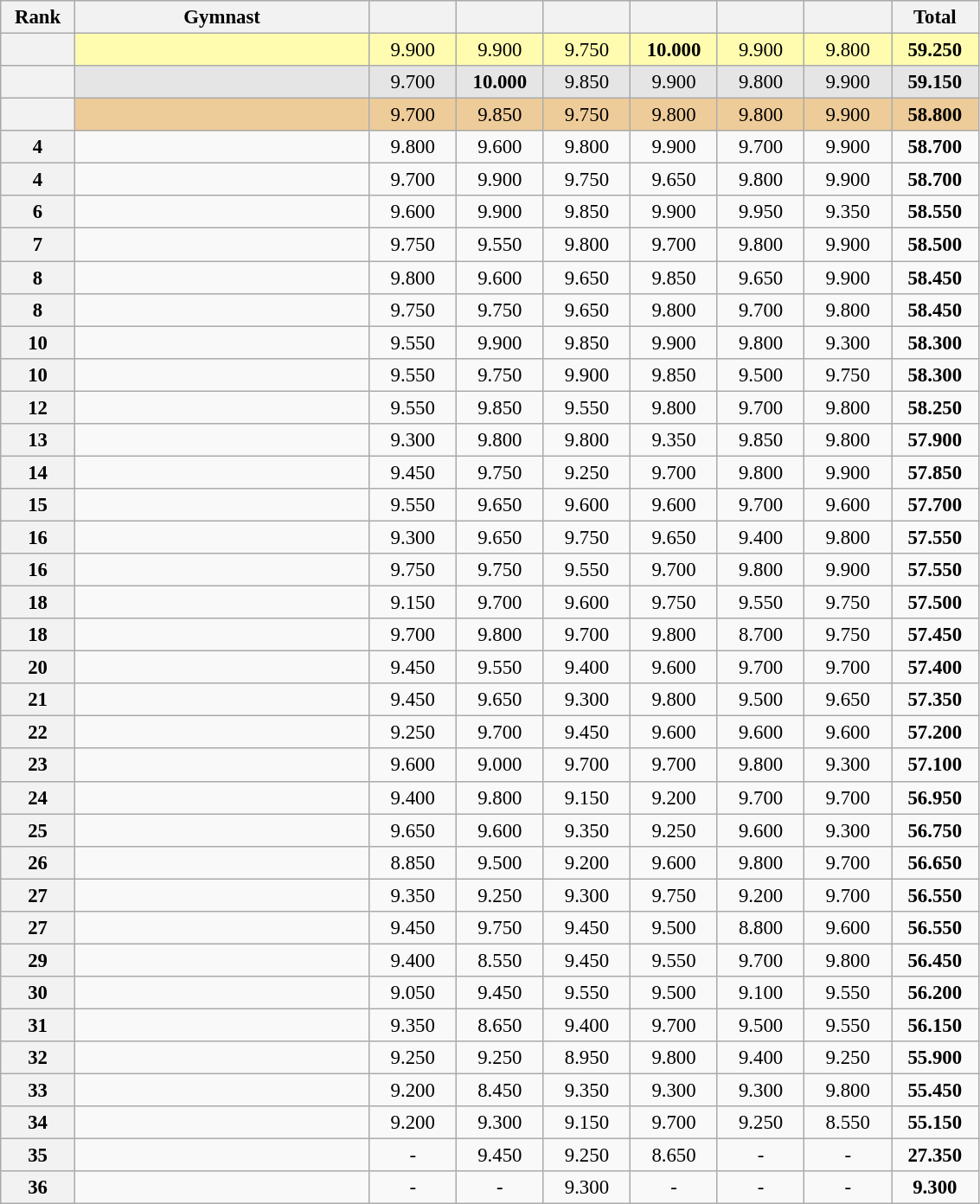<table class="wikitable sortable" style="text-align:center; font-size:95%">
<tr>
<th scope="col" style="width:50px;">Rank</th>
<th scope="col" style="width:220px;">Gymnast</th>
<th scope="col" style="width:60px;"></th>
<th scope="col" style="width:60px;"></th>
<th scope="col" style="width:60px;"></th>
<th scope="col" style="width:60px;"></th>
<th scope="col" style="width:60px;"></th>
<th scope="col" style="width:60px;"></th>
<th scope="col" style="width:60px;">Total</th>
</tr>
<tr style="background:#fffcaf;">
<th scope=row style="text-align:center"></th>
<td align=left></td>
<td>9.900</td>
<td>9.900</td>
<td>9.750</td>
<td><strong>10.000</strong></td>
<td>9.900</td>
<td>9.800</td>
<td><strong>59.250</strong></td>
</tr>
<tr style="background:#e5e5e5;">
<th scope=row style="text-align:center"></th>
<td align=left></td>
<td>9.700</td>
<td><strong>10.000</strong></td>
<td>9.850</td>
<td>9.900</td>
<td>9.800</td>
<td>9.900</td>
<td><strong>59.150</strong></td>
</tr>
<tr style="background:#ec9;">
<th scope=row style="text-align:center"></th>
<td align=left></td>
<td>9.700</td>
<td>9.850</td>
<td>9.750</td>
<td>9.800</td>
<td>9.800</td>
<td>9.900</td>
<td><strong>58.800</strong></td>
</tr>
<tr>
<th scope=row style="text-align:center">4</th>
<td align=left></td>
<td>9.800</td>
<td>9.600</td>
<td>9.800</td>
<td>9.900</td>
<td>9.700</td>
<td>9.900</td>
<td><strong>58.700</strong></td>
</tr>
<tr>
<th scope=row style="text-align:center">4</th>
<td align=left></td>
<td>9.700</td>
<td>9.900</td>
<td>9.750</td>
<td>9.650</td>
<td>9.800</td>
<td>9.900</td>
<td><strong>58.700</strong></td>
</tr>
<tr>
<th scope=row style="text-align:center">6</th>
<td align=left></td>
<td>9.600</td>
<td>9.900</td>
<td>9.850</td>
<td>9.900</td>
<td>9.950</td>
<td>9.350</td>
<td><strong>58.550</strong></td>
</tr>
<tr>
<th scope=row style="text-align:center">7</th>
<td align=left></td>
<td>9.750</td>
<td>9.550</td>
<td>9.800</td>
<td>9.700</td>
<td>9.800</td>
<td>9.900</td>
<td><strong>58.500</strong></td>
</tr>
<tr>
<th scope=row style="text-align:center">8</th>
<td align=left></td>
<td>9.800</td>
<td>9.600</td>
<td>9.650</td>
<td>9.850</td>
<td>9.650</td>
<td>9.900</td>
<td><strong>58.450</strong></td>
</tr>
<tr>
<th scope=row style="text-align:center">8</th>
<td align=left></td>
<td>9.750</td>
<td>9.750</td>
<td>9.650</td>
<td>9.800</td>
<td>9.700</td>
<td>9.800</td>
<td><strong>58.450</strong></td>
</tr>
<tr>
<th scope=row style="text-align:center">10</th>
<td align=left></td>
<td>9.550</td>
<td>9.900</td>
<td>9.850</td>
<td>9.900</td>
<td>9.800</td>
<td>9.300</td>
<td><strong>58.300</strong></td>
</tr>
<tr>
<th scope=row style="text-align:center">10</th>
<td align=left></td>
<td>9.550</td>
<td>9.750</td>
<td>9.900</td>
<td>9.850</td>
<td>9.500</td>
<td>9.750</td>
<td><strong>58.300</strong></td>
</tr>
<tr>
<th scope=row style="text-align:center">12</th>
<td align=left></td>
<td>9.550</td>
<td>9.850</td>
<td>9.550</td>
<td>9.800</td>
<td>9.700</td>
<td>9.800</td>
<td><strong>58.250</strong></td>
</tr>
<tr>
<th scope=row style="text-align:center">13</th>
<td align=left></td>
<td>9.300</td>
<td>9.800</td>
<td>9.800</td>
<td>9.350</td>
<td>9.850</td>
<td>9.800</td>
<td><strong>57.900</strong></td>
</tr>
<tr>
<th scope=row style="text-align:center">14</th>
<td align=left></td>
<td>9.450</td>
<td>9.750</td>
<td>9.250</td>
<td>9.700</td>
<td>9.800</td>
<td>9.900</td>
<td><strong>57.850</strong></td>
</tr>
<tr>
<th scope=row style="text-align:center">15</th>
<td align=left></td>
<td>9.550</td>
<td>9.650</td>
<td>9.600</td>
<td>9.600</td>
<td>9.700</td>
<td>9.600</td>
<td><strong>57.700</strong></td>
</tr>
<tr>
<th scope=row style="text-align:center">16</th>
<td align=left></td>
<td>9.300</td>
<td>9.650</td>
<td>9.750</td>
<td>9.650</td>
<td>9.400</td>
<td>9.800</td>
<td><strong>57.550</strong></td>
</tr>
<tr>
<th scope=row style="text-align:center">16</th>
<td align=left></td>
<td>9.750</td>
<td>9.750</td>
<td>9.550</td>
<td>9.700</td>
<td>9.800</td>
<td>9.900</td>
<td><strong>57.550</strong></td>
</tr>
<tr>
<th scope=row style="text-align:center">18</th>
<td align=left></td>
<td>9.150</td>
<td>9.700</td>
<td>9.600</td>
<td>9.750</td>
<td>9.550</td>
<td>9.750</td>
<td><strong>57.500</strong></td>
</tr>
<tr>
<th scope=row style="text-align:center">18</th>
<td align=left></td>
<td>9.700</td>
<td>9.800</td>
<td>9.700</td>
<td>9.800</td>
<td>8.700</td>
<td>9.750</td>
<td><strong>57.450</strong></td>
</tr>
<tr>
<th scope=row style="text-align:center">20</th>
<td align=left></td>
<td>9.450</td>
<td>9.550</td>
<td>9.400</td>
<td>9.600</td>
<td>9.700</td>
<td>9.700</td>
<td><strong>57.400</strong></td>
</tr>
<tr>
<th scope=row style="text-align:center">21</th>
<td align=left></td>
<td>9.450</td>
<td>9.650</td>
<td>9.300</td>
<td>9.800</td>
<td>9.500</td>
<td>9.650</td>
<td><strong>57.350</strong></td>
</tr>
<tr>
<th scope=row style="text-align:center">22</th>
<td align=left></td>
<td>9.250</td>
<td>9.700</td>
<td>9.450</td>
<td>9.600</td>
<td>9.600</td>
<td>9.600</td>
<td><strong>57.200</strong></td>
</tr>
<tr>
<th scope=row style="text-align:center">23</th>
<td align=left></td>
<td>9.600</td>
<td>9.000</td>
<td>9.700</td>
<td>9.700</td>
<td>9.800</td>
<td>9.300</td>
<td><strong>57.100</strong></td>
</tr>
<tr>
<th scope=row style="text-align:center">24</th>
<td align=left></td>
<td>9.400</td>
<td>9.800</td>
<td>9.150</td>
<td>9.200</td>
<td>9.700</td>
<td>9.700</td>
<td><strong>56.950</strong></td>
</tr>
<tr>
<th scope=row style="text-align:center">25</th>
<td align=left></td>
<td>9.650</td>
<td>9.600</td>
<td>9.350</td>
<td>9.250</td>
<td>9.600</td>
<td>9.300</td>
<td><strong>56.750</strong></td>
</tr>
<tr>
<th scope=row style="text-align:center">26</th>
<td align=left></td>
<td>8.850</td>
<td>9.500</td>
<td>9.200</td>
<td>9.600</td>
<td>9.800</td>
<td>9.700</td>
<td><strong>56.650</strong></td>
</tr>
<tr>
<th scope=row style="text-align:center">27</th>
<td align=left></td>
<td>9.350</td>
<td>9.250</td>
<td>9.300</td>
<td>9.750</td>
<td>9.200</td>
<td>9.700</td>
<td><strong>56.550</strong></td>
</tr>
<tr>
<th scope=row style="text-align:center">27</th>
<td align=left></td>
<td>9.450</td>
<td>9.750</td>
<td>9.450</td>
<td>9.500</td>
<td>8.800</td>
<td>9.600</td>
<td><strong>56.550</strong></td>
</tr>
<tr>
<th scope=row style="text-align:center">29</th>
<td align=left></td>
<td>9.400</td>
<td>8.550</td>
<td>9.450</td>
<td>9.550</td>
<td>9.700</td>
<td>9.800</td>
<td><strong>56.450</strong></td>
</tr>
<tr>
<th scope=row style="text-align:center">30</th>
<td align=left></td>
<td>9.050</td>
<td>9.450</td>
<td>9.550</td>
<td>9.500</td>
<td>9.100</td>
<td>9.550</td>
<td><strong>56.200</strong></td>
</tr>
<tr>
<th scope=row style="text-align:center">31</th>
<td align=left></td>
<td>9.350</td>
<td>8.650</td>
<td>9.400</td>
<td>9.700</td>
<td>9.500</td>
<td>9.550</td>
<td><strong>56.150</strong></td>
</tr>
<tr>
<th scope=row style="text-align:center">32</th>
<td align=left></td>
<td>9.250</td>
<td>9.250</td>
<td>8.950</td>
<td>9.800</td>
<td>9.400</td>
<td>9.250</td>
<td><strong>55.900</strong></td>
</tr>
<tr>
<th scope=row style="text-align:center">33</th>
<td align=left></td>
<td>9.200</td>
<td>8.450</td>
<td>9.350</td>
<td>9.300</td>
<td>9.300</td>
<td>9.800</td>
<td><strong>55.450</strong></td>
</tr>
<tr>
<th scope=row style="text-align:center">34</th>
<td align=left></td>
<td>9.200</td>
<td>9.300</td>
<td>9.150</td>
<td>9.700</td>
<td>9.250</td>
<td>8.550</td>
<td><strong>55.150</strong></td>
</tr>
<tr>
<th scope=row style="text-align:center">35</th>
<td align=left></td>
<td>-</td>
<td>9.450</td>
<td>9.250</td>
<td>8.650</td>
<td>-</td>
<td>-</td>
<td><strong>27.350</strong></td>
</tr>
<tr>
<th scope=row style="text-align:center">36</th>
<td align=left></td>
<td>-</td>
<td>-</td>
<td>9.300</td>
<td>-</td>
<td>-</td>
<td>-</td>
<td><strong>9.300</strong></td>
</tr>
</table>
